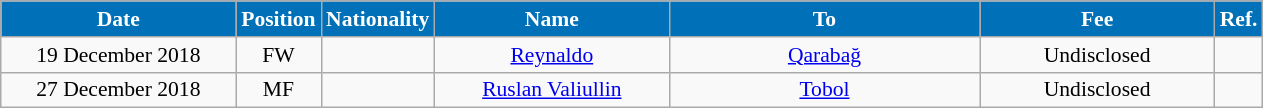<table class="wikitable"  style="text-align:center; font-size:90%; ">
<tr>
<th style="background:#0070B8; color:#FFFFFF; width:150px;">Date</th>
<th style="background:#0070B8; color:#FFFFFF; width:50px;">Position</th>
<th style="background:#0070B8; color:#FFFFFF; width:50px;">Nationality</th>
<th style="background:#0070B8; color:#FFFFFF; width:150px;">Name</th>
<th style="background:#0070B8; color:#FFFFFF; width:200px;">To</th>
<th style="background:#0070B8; color:#FFFFFF; width:150px;">Fee</th>
<th style="background:#0070B8; color:#FFFFFF; width:25px;">Ref.</th>
</tr>
<tr>
<td>19 December 2018</td>
<td>FW</td>
<td></td>
<td><a href='#'>Reynaldo</a></td>
<td><a href='#'>Qarabağ</a></td>
<td>Undisclosed</td>
<td></td>
</tr>
<tr>
<td>27 December 2018</td>
<td>MF</td>
<td></td>
<td><a href='#'>Ruslan Valiullin</a></td>
<td><a href='#'>Tobol</a></td>
<td>Undisclosed</td>
<td></td>
</tr>
</table>
